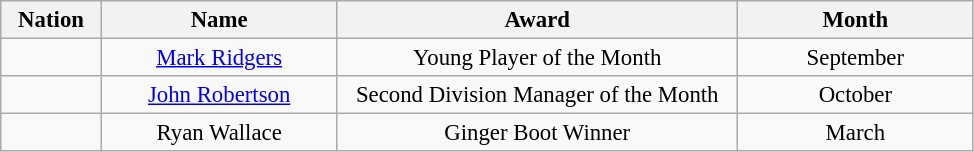<table class="wikitable" style="font-size: 95%; text-align: center;">
<tr>
<th width=60>Nation</th>
<th width=150>Name</th>
<th width=260>Award</th>
<th width=150>Month</th>
</tr>
<tr>
<td></td>
<td><a href='#'>Mark Ridgers</a></td>
<td>Young Player of the Month</td>
<td>September</td>
</tr>
<tr>
<td></td>
<td><a href='#'>John Robertson</a></td>
<td>Second Division Manager of the Month</td>
<td>October</td>
</tr>
<tr>
<td></td>
<td>Ryan Wallace</td>
<td>Ginger Boot Winner</td>
<td>March</td>
</tr>
</table>
